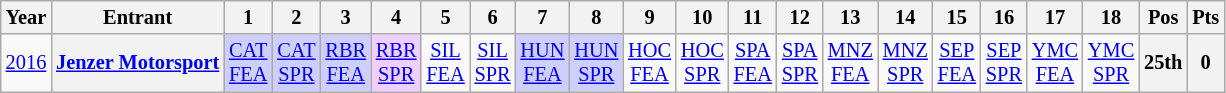<table class="wikitable" style="text-align:center; font-size:85%">
<tr>
<th>Year</th>
<th>Entrant</th>
<th>1</th>
<th>2</th>
<th>3</th>
<th>4</th>
<th>5</th>
<th>6</th>
<th>7</th>
<th>8</th>
<th>9</th>
<th>10</th>
<th>11</th>
<th>12</th>
<th>13</th>
<th>14</th>
<th>15</th>
<th>16</th>
<th>17</th>
<th>18</th>
<th>Pos</th>
<th>Pts</th>
</tr>
<tr>
<td><a href='#'>2016</a></td>
<th nowrap><a href='#'>Jenzer Motorsport</a></th>
<td style="background:#CFCFFF;"><a href='#'>CAT<br>FEA</a><br></td>
<td style="background:#CFCFFF;"><a href='#'>CAT<br>SPR</a><br></td>
<td style="background:#CFCFFF;"><a href='#'>RBR<br>FEA</a><br></td>
<td style="background:#EFCFFF;"><a href='#'>RBR<br>SPR</a><br></td>
<td><a href='#'>SIL<br>FEA</a></td>
<td><a href='#'>SIL<br>SPR</a></td>
<td style="background:#CFCFFF;"><a href='#'>HUN<br>FEA</a><br></td>
<td style="background:#CFCFFF;"><a href='#'>HUN<br>SPR</a><br></td>
<td><a href='#'>HOC<br>FEA</a></td>
<td><a href='#'>HOC<br>SPR</a></td>
<td><a href='#'>SPA<br>FEA</a></td>
<td><a href='#'>SPA<br>SPR</a></td>
<td><a href='#'>MNZ<br>FEA</a></td>
<td><a href='#'>MNZ<br>SPR</a></td>
<td><a href='#'>SEP<br>FEA</a></td>
<td><a href='#'>SEP<br>SPR</a></td>
<td><a href='#'>YMC<br>FEA</a></td>
<td><a href='#'>YMC<br>SPR</a></td>
<th>25th</th>
<th>0</th>
</tr>
</table>
